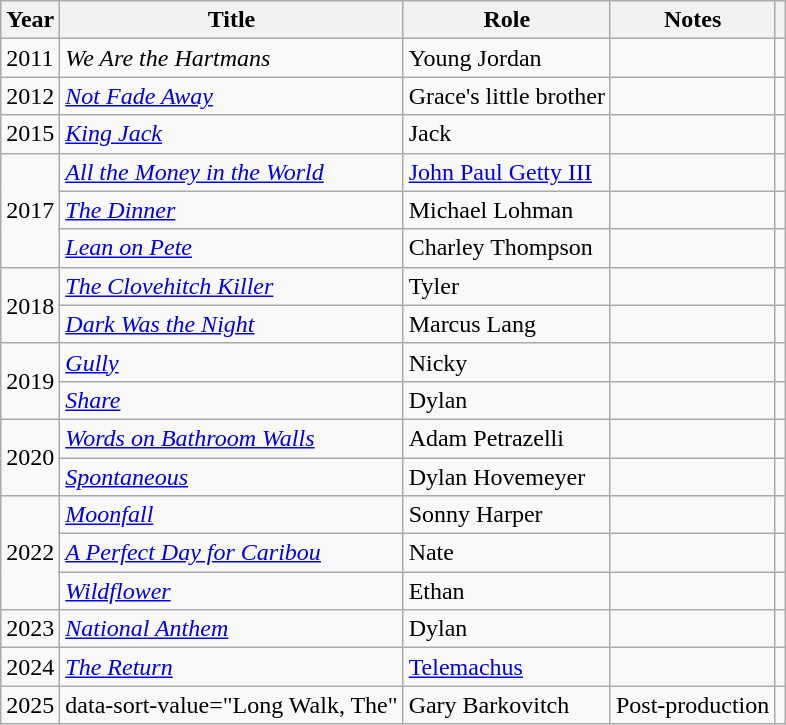<table class="wikitable plainrowheaders sortable">
<tr>
<th>Year</th>
<th>Title</th>
<th>Role</th>
<th>Notes</th>
<th scope="col" class="unsortable"></th>
</tr>
<tr>
<td>2011</td>
<td><em>We Are the Hartmans</em></td>
<td>Young Jordan</td>
<td></td>
<td style="text-align: center;"></td>
</tr>
<tr>
<td>2012</td>
<td><em><a href='#'>Not Fade Away</a></em></td>
<td>Grace's little brother</td>
<td></td>
<td style="text-align: center;"></td>
</tr>
<tr>
<td>2015</td>
<td><em><a href='#'>King Jack</a></em></td>
<td>Jack</td>
<td></td>
<td style="text-align: center;"></td>
</tr>
<tr>
<td rowspan="3">2017</td>
<td><em><a href='#'>All the Money in the World</a></em></td>
<td><a href='#'>John Paul Getty III</a></td>
<td></td>
<td style="text-align: center;"></td>
</tr>
<tr>
<td data-sort-value="Dinner, The"><em><a href='#'>The Dinner</a></em></td>
<td>Michael Lohman</td>
<td></td>
<td style="text-align: center;"></td>
</tr>
<tr>
<td><em><a href='#'>Lean on Pete</a></em></td>
<td>Charley Thompson</td>
<td></td>
<td style="text-align: center;"></td>
</tr>
<tr>
<td rowspan="2">2018</td>
<td data-sort-value="Clovehitch Killer, The"><em><a href='#'>The Clovehitch Killer</a></em></td>
<td>Tyler</td>
<td></td>
<td style="text-align: center;"></td>
</tr>
<tr>
<td><em><a href='#'>Dark Was the Night</a></em></td>
<td>Marcus Lang</td>
<td></td>
<td style="text-align: center;"></td>
</tr>
<tr>
<td rowspan="2">2019</td>
<td><em><a href='#'>Gully</a></em></td>
<td>Nicky</td>
<td></td>
<td style="text-align: center;"></td>
</tr>
<tr>
<td><em><a href='#'>Share</a></em></td>
<td>Dylan</td>
<td></td>
<td style="text-align: center;"></td>
</tr>
<tr>
<td rowspan="2">2020</td>
<td><em><a href='#'>Words on Bathroom Walls</a></em></td>
<td>Adam Petrazelli</td>
<td></td>
<td style="text-align: center;"></td>
</tr>
<tr>
<td><em><a href='#'>Spontaneous</a></em></td>
<td>Dylan Hovemeyer</td>
<td></td>
<td style="text-align: center;"></td>
</tr>
<tr>
<td rowspan="3">2022</td>
<td><em><a href='#'>Moonfall</a></em></td>
<td>Sonny Harper</td>
<td></td>
<td style="text-align: center;"></td>
</tr>
<tr>
<td data-sort-value="Perfect Day for Caribou, A"><em><a href='#'>A Perfect Day for Caribou</a></em></td>
<td>Nate</td>
<td></td>
<td style="text-align: center;"></td>
</tr>
<tr>
<td><em><a href='#'>Wildflower</a></em></td>
<td>Ethan</td>
<td></td>
<td style="text-align: center;"></td>
</tr>
<tr>
<td>2023</td>
<td><em><a href='#'>National Anthem</a></em></td>
<td>Dylan</td>
<td></td>
<td style="text-align: center;"></td>
</tr>
<tr>
<td>2024</td>
<td data-sort-value="Return, The"><em><a href='#'>The Return</a></em></td>
<td><a href='#'>Telemachus</a></td>
<td></td>
<td style="text-align: center;"></td>
</tr>
<tr>
<td>2025</td>
<td>data-sort-value="Long Walk, The" </td>
<td>Gary Barkovitch</td>
<td>Post-production</td>
<td style="text-align: center;"></td>
</tr>
</table>
